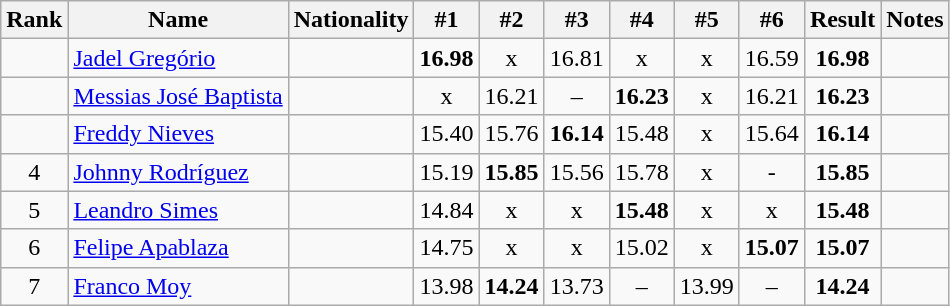<table class="wikitable sortable" style="text-align:center">
<tr>
<th>Rank</th>
<th>Name</th>
<th>Nationality</th>
<th>#1</th>
<th>#2</th>
<th>#3</th>
<th>#4</th>
<th>#5</th>
<th>#6</th>
<th>Result</th>
<th>Notes</th>
</tr>
<tr>
<td></td>
<td align=left><a href='#'>Jadel Gregório</a></td>
<td align=left></td>
<td><strong>16.98</strong></td>
<td>x</td>
<td>16.81</td>
<td>x</td>
<td>x</td>
<td>16.59</td>
<td><strong>16.98</strong></td>
<td></td>
</tr>
<tr>
<td></td>
<td align=left><a href='#'>Messias José Baptista</a></td>
<td align=left></td>
<td>x</td>
<td>16.21</td>
<td>–</td>
<td><strong>16.23</strong></td>
<td>x</td>
<td>16.21</td>
<td><strong>16.23</strong></td>
<td></td>
</tr>
<tr>
<td></td>
<td align=left><a href='#'>Freddy Nieves</a></td>
<td align=left></td>
<td>15.40</td>
<td>15.76</td>
<td><strong>16.14</strong></td>
<td>15.48</td>
<td>x</td>
<td>15.64</td>
<td><strong>16.14</strong></td>
<td></td>
</tr>
<tr>
<td>4</td>
<td align=left><a href='#'>Johnny Rodríguez</a></td>
<td align=left></td>
<td>15.19</td>
<td><strong>15.85</strong></td>
<td>15.56</td>
<td>15.78</td>
<td>x</td>
<td>-</td>
<td><strong>15.85</strong></td>
<td></td>
</tr>
<tr>
<td>5</td>
<td align=left><a href='#'>Leandro Simes</a></td>
<td align=left></td>
<td>14.84</td>
<td>x</td>
<td>x</td>
<td><strong>15.48</strong></td>
<td>x</td>
<td>x</td>
<td><strong>15.48</strong></td>
<td></td>
</tr>
<tr>
<td>6</td>
<td align=left><a href='#'>Felipe Apablaza</a></td>
<td align=left></td>
<td>14.75</td>
<td>x</td>
<td>x</td>
<td>15.02</td>
<td>x</td>
<td><strong>15.07</strong></td>
<td><strong>15.07</strong></td>
<td></td>
</tr>
<tr>
<td>7</td>
<td align=left><a href='#'>Franco Moy</a></td>
<td align=left></td>
<td>13.98</td>
<td><strong>14.24</strong></td>
<td>13.73</td>
<td>–</td>
<td>13.99</td>
<td>–</td>
<td><strong>14.24</strong></td>
<td></td>
</tr>
</table>
